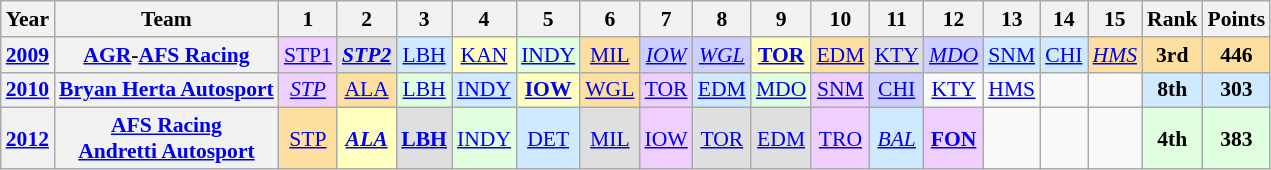<table class="wikitable" style="text-align:center; font-size:90%">
<tr>
<th>Year</th>
<th>Team</th>
<th>1</th>
<th>2</th>
<th>3</th>
<th>4</th>
<th>5</th>
<th>6</th>
<th>7</th>
<th>8</th>
<th>9</th>
<th>10</th>
<th>11</th>
<th>12</th>
<th>13</th>
<th>14</th>
<th>15</th>
<th>Rank</th>
<th>Points</th>
</tr>
<tr>
<th><a href='#'>2009</a></th>
<th><a href='#'>AGR</a>-<a href='#'>AFS Racing</a></th>
<td style="background:#EFCFFF;"><a href='#'>STP1</a><br></td>
<td style="background:#DFDFDF;"><strong><em><a href='#'>STP2</a></em></strong><br></td>
<td style="background:#CFEAFF;"><a href='#'>LBH</a><br></td>
<td style="background:#FFFFBF;"><a href='#'>KAN</a><br></td>
<td style="background:#DFFFDF;"><a href='#'>INDY</a><br></td>
<td style="background:#FFDF9F;"><a href='#'>MIL</a><br></td>
<td style="background:#CFCFFF;"><em><a href='#'>IOW</a></em><br></td>
<td style="background:#CFCFFF;"><em><a href='#'>WGL</a></em><br></td>
<td style="background:#FFFFBF;"><strong><a href='#'>TOR</a></strong><br></td>
<td style="background:#FFDF9F;"><a href='#'>EDM</a><br></td>
<td style="background:#DFDFDF;"><a href='#'>KTY</a><br></td>
<td style="background:#CFCFFF;"><em><a href='#'>MDO</a></em><br></td>
<td style="background:#CFEAFF;"><a href='#'>SNM</a><br></td>
<td style="background:#CFEAFF;"><a href='#'>CHI</a><br></td>
<td style="background:#FFDF9F;"><em><a href='#'>HMS</a></em><br></td>
<th style="background:#FFDF9F;">3rd</th>
<th style="background:#FFDF9F;">446</th>
</tr>
<tr>
<th><a href='#'>2010</a></th>
<th><a href='#'>Bryan Herta Autosport</a></th>
<td style="background:#EFCFFF;"><em><a href='#'>STP</a></em><br></td>
<td style="background:#FFDF9F;"><a href='#'>ALA</a><br></td>
<td style="background:#DFFFDF;"><a href='#'>LBH</a><br></td>
<td style="background:#CFEAFF;"><a href='#'>INDY</a><br></td>
<td style="background:#FFFFBF;"><strong><a href='#'>IOW</a></strong><br></td>
<td style="background:#FFDF9F;"><a href='#'>WGL</a><br></td>
<td style="background:#EFCFFF;"><a href='#'>TOR</a><br></td>
<td style="background:#CFEAFF;"><a href='#'>EDM</a><br></td>
<td style="background:#DFFFDF;"><a href='#'>MDO</a><br></td>
<td style="background:#EFCFFF;"><a href='#'>SNM</a><br></td>
<td style="background:#CFCFFF;"><a href='#'>CHI</a><br></td>
<td><a href='#'>KTY</a></td>
<td><a href='#'>HMS</a></td>
<td></td>
<td></td>
<th style="background:#CFEAFF;">8th</th>
<th style="background:#CFEAFF;">303</th>
</tr>
<tr>
<th><a href='#'>2012</a></th>
<th><a href='#'>AFS Racing</a><br><a href='#'>Andretti Autosport</a></th>
<td style="background:#FFDF9F;"><a href='#'>STP</a><br></td>
<td style="background:#FFFFBF;"><strong><em><a href='#'>ALA</a></em></strong><br></td>
<td style="background:#DFDFDF;"><strong><a href='#'>LBH</a></strong><br></td>
<td style="background:#DFFFDF;"><a href='#'>INDY</a><br></td>
<td style="background:#CFEAFF;"><a href='#'>DET</a><br></td>
<td style="background:#DFDFDF;"><a href='#'>MIL</a><br></td>
<td style="background:#EFCFFF;"><a href='#'>IOW</a><br></td>
<td style="background:#DFDFDF;"><a href='#'>TOR</a><br></td>
<td style="background:#DFDFDF;"><a href='#'>EDM</a><br></td>
<td style="background:#EFCFFF;"><a href='#'>TRO</a><br></td>
<td style="background:#CFEAFF;"><em><a href='#'>BAL</a></em><br></td>
<td style="background:#EFCFFF;"><strong><a href='#'>FON</a></strong><br></td>
<td></td>
<td></td>
<td></td>
<th style="background:#DFFFDF;">4th</th>
<th style="background:#DFFFDF;">383</th>
</tr>
</table>
